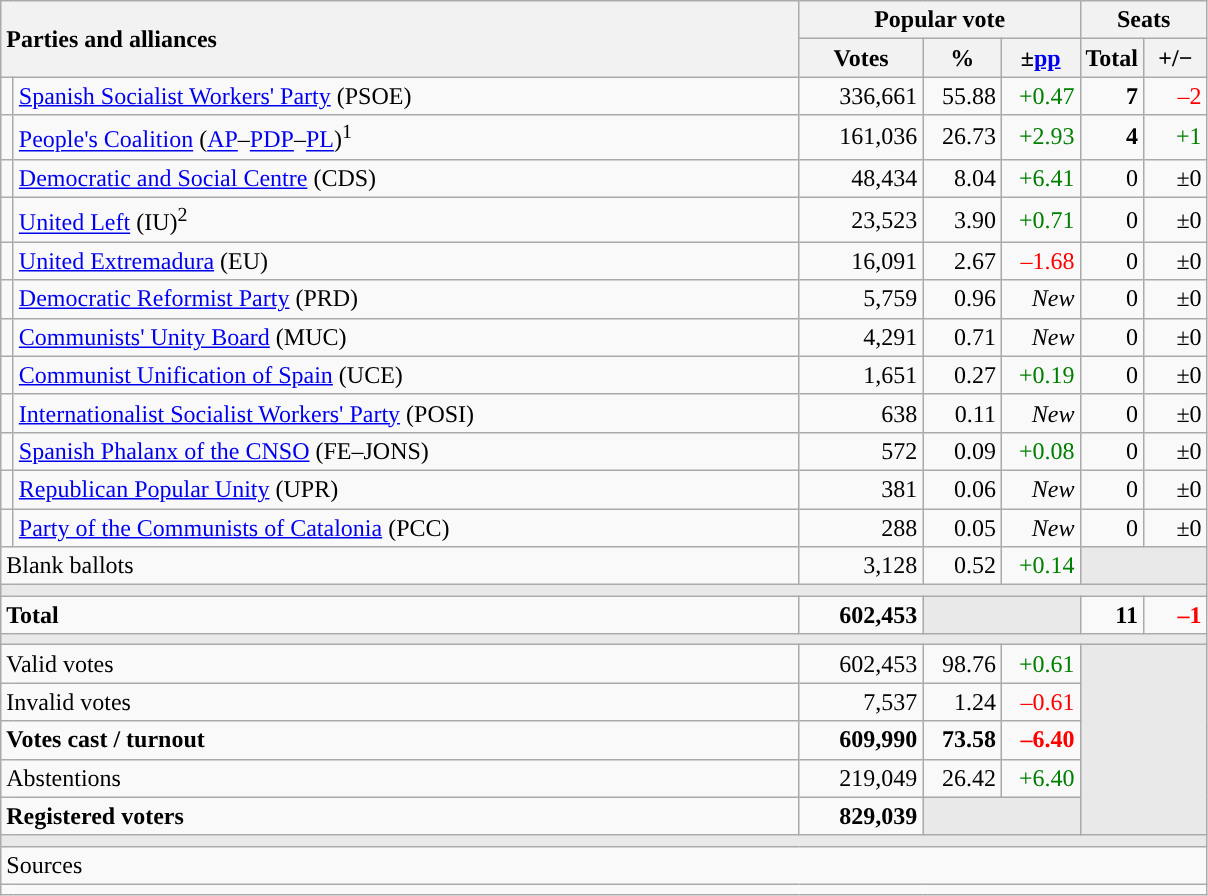<table class="wikitable" style="text-align:right;">
<tr>
<th style="text-align:left;" rowspan="2" colspan="2" width="525">Parties and alliances</th>
<th colspan="3">Popular vote</th>
<th colspan="2">Seats</th>
</tr>
<tr>
<th width="75">Votes</th>
<th width="45">%</th>
<th width="45">±<a href='#'>pp</a></th>
<th width="35">Total</th>
<th width="35">+/−</th>
</tr>
<tr>
<td width="1" style="color:inherit;background:"></td>
<td align="left"><a href='#'>Spanish Socialist Workers' Party</a> (PSOE)</td>
<td>336,661</td>
<td>55.88</td>
<td style="color:green;">+0.47</td>
<td><strong>7</strong></td>
<td style="color:red;">–2</td>
</tr>
<tr>
<td style="color:inherit;background:"></td>
<td align="left"><a href='#'>People's Coalition</a> (<a href='#'>AP</a>–<a href='#'>PDP</a>–<a href='#'>PL</a>)<sup>1</sup></td>
<td>161,036</td>
<td>26.73</td>
<td style="color:green;">+2.93</td>
<td><strong>4</strong></td>
<td style="color:green;">+1</td>
</tr>
<tr>
<td style="color:inherit;background:"></td>
<td align="left"><a href='#'>Democratic and Social Centre</a> (CDS)</td>
<td>48,434</td>
<td>8.04</td>
<td style="color:green;">+6.41</td>
<td>0</td>
<td>±0</td>
</tr>
<tr>
<td style="color:inherit;background:"></td>
<td align="left"><a href='#'>United Left</a> (IU)<sup>2</sup></td>
<td>23,523</td>
<td>3.90</td>
<td style="color:green;">+0.71</td>
<td>0</td>
<td>±0</td>
</tr>
<tr>
<td style="color:inherit;background:"></td>
<td align="left"><a href='#'>United Extremadura</a> (EU)</td>
<td>16,091</td>
<td>2.67</td>
<td style="color:red;">–1.68</td>
<td>0</td>
<td>±0</td>
</tr>
<tr>
<td style="color:inherit;background:"></td>
<td align="left"><a href='#'>Democratic Reformist Party</a> (PRD)</td>
<td>5,759</td>
<td>0.96</td>
<td><em>New</em></td>
<td>0</td>
<td>±0</td>
</tr>
<tr>
<td style="color:inherit;background:"></td>
<td align="left"><a href='#'>Communists' Unity Board</a> (MUC)</td>
<td>4,291</td>
<td>0.71</td>
<td><em>New</em></td>
<td>0</td>
<td>±0</td>
</tr>
<tr>
<td style="color:inherit;background:"></td>
<td align="left"><a href='#'>Communist Unification of Spain</a> (UCE)</td>
<td>1,651</td>
<td>0.27</td>
<td style="color:green;">+0.19</td>
<td>0</td>
<td>±0</td>
</tr>
<tr>
<td style="color:inherit;background:"></td>
<td align="left"><a href='#'>Internationalist Socialist Workers' Party</a> (POSI)</td>
<td>638</td>
<td>0.11</td>
<td><em>New</em></td>
<td>0</td>
<td>±0</td>
</tr>
<tr>
<td style="color:inherit;background:"></td>
<td align="left"><a href='#'>Spanish Phalanx of the CNSO</a> (FE–JONS)</td>
<td>572</td>
<td>0.09</td>
<td style="color:green;">+0.08</td>
<td>0</td>
<td>±0</td>
</tr>
<tr>
<td style="color:inherit;background:"></td>
<td align="left"><a href='#'>Republican Popular Unity</a> (UPR)</td>
<td>381</td>
<td>0.06</td>
<td><em>New</em></td>
<td>0</td>
<td>±0</td>
</tr>
<tr>
<td style="color:inherit;background:"></td>
<td align="left"><a href='#'>Party of the Communists of Catalonia</a> (PCC)</td>
<td>288</td>
<td>0.05</td>
<td><em>New</em></td>
<td>0</td>
<td>±0</td>
</tr>
<tr>
<td align="left" colspan="2">Blank ballots</td>
<td>3,128</td>
<td>0.52</td>
<td style="color:green;">+0.14</td>
<td bgcolor="#E9E9E9" colspan="2"></td>
</tr>
<tr>
<td colspan="7" bgcolor="#E9E9E9"></td>
</tr>
<tr style="font-weight:bold;">
<td align="left" colspan="2">Total</td>
<td>602,453</td>
<td bgcolor="#E9E9E9" colspan="2"></td>
<td>11</td>
<td style="color:red;">–1</td>
</tr>
<tr>
<td colspan="7" bgcolor="#E9E9E9"></td>
</tr>
<tr>
<td align="left" colspan="2">Valid votes</td>
<td>602,453</td>
<td>98.76</td>
<td style="color:green;">+0.61</td>
<td bgcolor="#E9E9E9" colspan="2" rowspan="5"></td>
</tr>
<tr>
<td align="left" colspan="2">Invalid votes</td>
<td>7,537</td>
<td>1.24</td>
<td style="color:red;">–0.61</td>
</tr>
<tr style="font-weight:bold;">
<td align="left" colspan="2">Votes cast / turnout</td>
<td>609,990</td>
<td>73.58</td>
<td style="color:red;">–6.40</td>
</tr>
<tr>
<td align="left" colspan="2">Abstentions</td>
<td>219,049</td>
<td>26.42</td>
<td style="color:green;">+6.40</td>
</tr>
<tr style="font-weight:bold;">
<td align="left" colspan="2">Registered voters</td>
<td>829,039</td>
<td bgcolor="#E9E9E9" colspan="2"></td>
</tr>
<tr>
<td colspan="7" bgcolor="#E9E9E9"></td>
</tr>
<tr>
<td align="left" colspan="7">Sources</td>
</tr>
<tr>
<td colspan="7" style="text-align:left; max-width:790px;"></td>
</tr>
</table>
